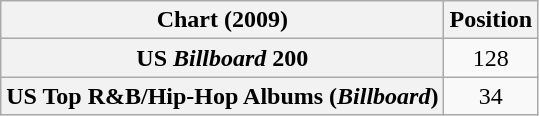<table class="wikitable sortable plainrowheaders" style="text-align:center">
<tr>
<th scope="col">Chart (2009)</th>
<th scope="col">Position</th>
</tr>
<tr>
<th scope="row">US <em>Billboard</em> 200</th>
<td>128</td>
</tr>
<tr>
<th scope="row">US Top R&B/Hip-Hop Albums (<em>Billboard</em>)</th>
<td>34</td>
</tr>
</table>
